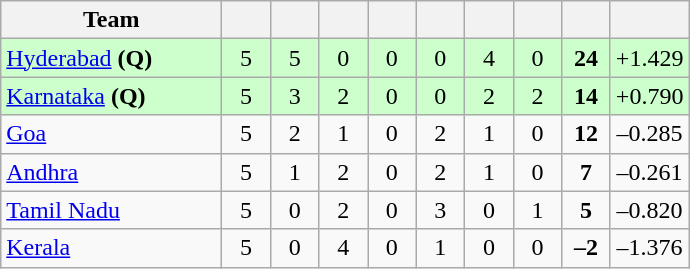<table class="wikitable" style="text-align:center">
<tr>
<th style="width:140px;">Team</th>
<th style="width:25px;"></th>
<th style="width:25px;"></th>
<th style="width:25px;"></th>
<th style="width:25px;"></th>
<th style="width:25px;"></th>
<th style="width:25px;"></th>
<th style="width:25px;"></th>
<th style="width:25px;"></th>
<th style="width:40px;"></th>
</tr>
<tr style="background:#cfc;">
<td style="text-align:left"><a href='#'>Hyderabad</a> <strong>(Q)</strong></td>
<td>5</td>
<td>5</td>
<td>0</td>
<td>0</td>
<td>0</td>
<td>4</td>
<td>0</td>
<td><strong>24</strong></td>
<td>+1.429</td>
</tr>
<tr style="background:#cfc;">
<td style="text-align:left"><a href='#'>Karnataka</a> <strong>(Q)</strong></td>
<td>5</td>
<td>3</td>
<td>2</td>
<td>0</td>
<td>0</td>
<td>2</td>
<td>2</td>
<td><strong>14</strong></td>
<td>+0.790</td>
</tr>
<tr>
<td style="text-align:left"><a href='#'>Goa</a></td>
<td>5</td>
<td>2</td>
<td>1</td>
<td>0</td>
<td>2</td>
<td>1</td>
<td>0</td>
<td><strong>12</strong></td>
<td>–0.285</td>
</tr>
<tr>
<td style="text-align:left"><a href='#'>Andhra</a></td>
<td>5</td>
<td>1</td>
<td>2</td>
<td>0</td>
<td>2</td>
<td>1</td>
<td>0</td>
<td><strong>7</strong></td>
<td>–0.261</td>
</tr>
<tr>
<td style="text-align:left"><a href='#'>Tamil Nadu</a></td>
<td>5</td>
<td>0</td>
<td>2</td>
<td>0</td>
<td>3</td>
<td>0</td>
<td>1</td>
<td><strong>5</strong></td>
<td>–0.820</td>
</tr>
<tr>
<td style="text-align:left"><a href='#'>Kerala</a></td>
<td>5</td>
<td>0</td>
<td>4</td>
<td>0</td>
<td>1</td>
<td>0</td>
<td>0</td>
<td><strong>–2</strong></td>
<td>–1.376</td>
</tr>
</table>
